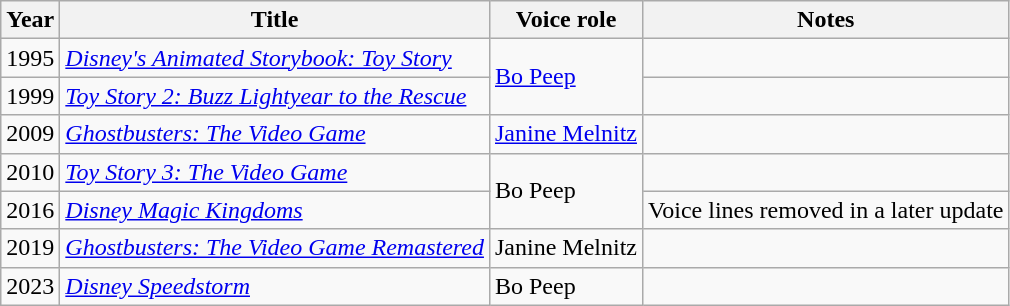<table class="wikitable sortable">
<tr>
<th>Year</th>
<th>Title</th>
<th>Voice role</th>
<th>Notes</th>
</tr>
<tr>
<td align="center">1995</td>
<td><em><a href='#'>Disney's Animated Storybook: Toy Story</a></em></td>
<td rowspan=2><a href='#'>Bo Peep</a></td>
<td></td>
</tr>
<tr>
<td align="center">1999</td>
<td><em><a href='#'>Toy Story 2: Buzz Lightyear to the Rescue</a></em></td>
<td></td>
</tr>
<tr>
<td align="center">2009</td>
<td><em><a href='#'>Ghostbusters: The Video Game</a></em></td>
<td><a href='#'>Janine Melnitz</a></td>
<td></td>
</tr>
<tr>
<td align="center">2010</td>
<td><em><a href='#'>Toy Story 3: The Video Game</a></em></td>
<td rowspan=2>Bo Peep</td>
<td></td>
</tr>
<tr>
<td align="center">2016</td>
<td><em><a href='#'>Disney Magic Kingdoms</a></em></td>
<td>Voice lines removed in a later update</td>
</tr>
<tr>
<td align="center">2019</td>
<td><em><a href='#'>Ghostbusters: The Video Game Remastered</a></em></td>
<td>Janine Melnitz</td>
<td></td>
</tr>
<tr>
<td align="center">2023</td>
<td><em><a href='#'>Disney Speedstorm</a></em></td>
<td>Bo Peep</td>
<td></td>
</tr>
</table>
